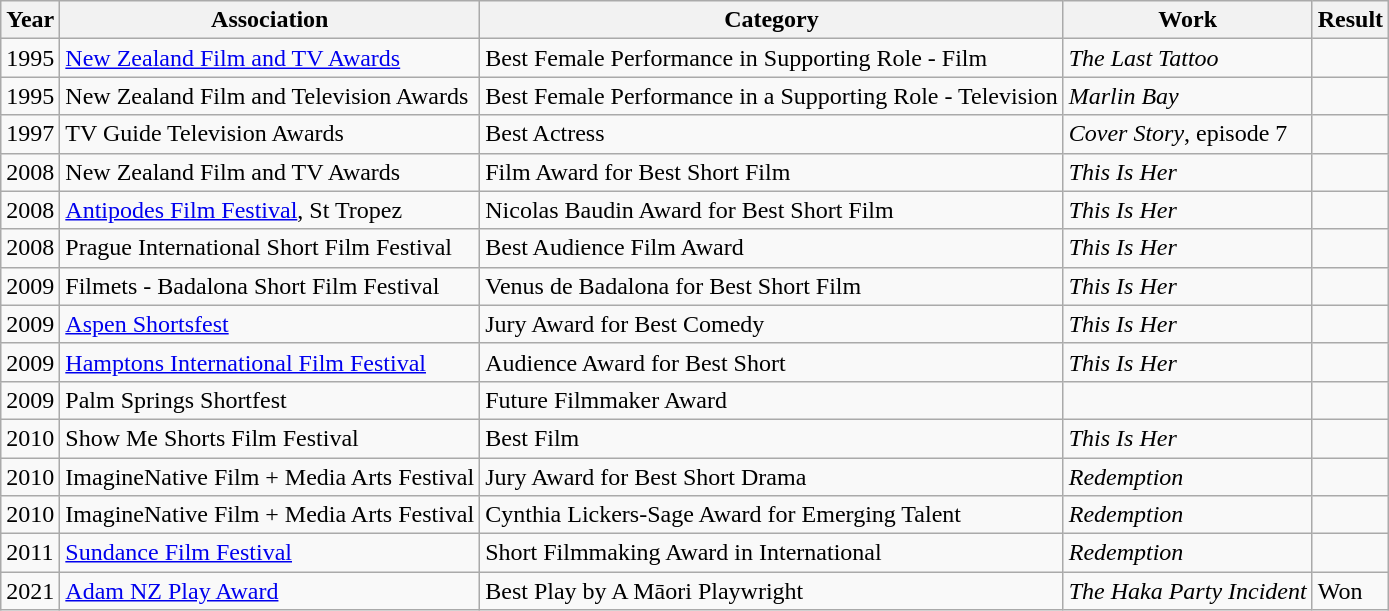<table class="wikitable sortable">
<tr>
<th>Year</th>
<th>Association</th>
<th>Category</th>
<th>Work</th>
<th>Result</th>
</tr>
<tr>
<td>1995</td>
<td><a href='#'>New Zealand Film and TV Awards</a></td>
<td>Best Female Performance in Supporting Role - Film</td>
<td><em>The Last Tattoo</em></td>
<td></td>
</tr>
<tr>
<td>1995</td>
<td>New Zealand Film and Television Awards</td>
<td>Best Female Performance in a Supporting Role - Television</td>
<td><em>Marlin Bay</em></td>
<td></td>
</tr>
<tr>
<td>1997</td>
<td>TV Guide Television Awards</td>
<td>Best Actress</td>
<td><em>Cover Story</em>, episode 7</td>
<td></td>
</tr>
<tr>
<td>2008</td>
<td>New Zealand Film and TV Awards</td>
<td>Film Award for Best Short Film</td>
<td><em>This Is Her</em></td>
<td></td>
</tr>
<tr>
<td>2008</td>
<td><a href='#'>Antipodes Film Festival</a>, St Tropez</td>
<td>Nicolas Baudin Award for Best Short Film</td>
<td><em>This Is Her</em></td>
<td></td>
</tr>
<tr>
<td>2008</td>
<td>Prague International Short Film Festival</td>
<td>Best Audience Film Award</td>
<td><em>This Is Her</em></td>
<td></td>
</tr>
<tr>
<td>2009</td>
<td>Filmets - Badalona Short Film Festival</td>
<td>Venus de Badalona for Best Short Film</td>
<td><em>This Is Her</em></td>
<td></td>
</tr>
<tr>
<td>2009</td>
<td><a href='#'>Aspen Shortsfest</a></td>
<td>Jury Award for Best Comedy</td>
<td><em>This Is Her</em></td>
<td></td>
</tr>
<tr>
<td>2009</td>
<td><a href='#'>Hamptons International Film Festival</a></td>
<td>Audience Award for Best Short</td>
<td><em>This Is Her</em></td>
<td></td>
</tr>
<tr>
<td>2009</td>
<td>Palm Springs Shortfest</td>
<td>Future Filmmaker Award</td>
<td></td>
<td></td>
</tr>
<tr>
<td>2010</td>
<td>Show Me Shorts Film Festival</td>
<td>Best Film</td>
<td><em>This Is Her</em></td>
<td></td>
</tr>
<tr>
<td>2010</td>
<td>ImagineNative Film + Media Arts Festival</td>
<td>Jury Award for Best Short Drama</td>
<td><em>Redemption</em></td>
<td></td>
</tr>
<tr>
<td>2010</td>
<td>ImagineNative Film + Media Arts Festival</td>
<td>Cynthia Lickers-Sage Award for Emerging Talent</td>
<td><em>Redemption</em></td>
<td></td>
</tr>
<tr>
<td>2011</td>
<td><a href='#'>Sundance Film Festival</a></td>
<td>Short Filmmaking Award in International</td>
<td><em>Redemption</em></td>
<td></td>
</tr>
<tr>
<td>2021</td>
<td><a href='#'>Adam NZ Play Award</a></td>
<td>Best Play by A Māori Playwright</td>
<td><em>The Haka Party Incident</em></td>
<td>Won</td>
</tr>
</table>
